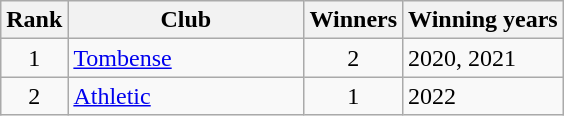<table class="wikitable sortable">
<tr>
<th>Rank</th>
<th style="width:150px">Club</th>
<th>Winners</th>
<th>Winning years</th>
</tr>
<tr>
<td align=center>1</td>
<td><a href='#'>Tombense</a></td>
<td align=center>2</td>
<td>2020, 2021</td>
</tr>
<tr>
<td align=center>2</td>
<td><a href='#'>Athletic</a></td>
<td align=center>1</td>
<td>2022</td>
</tr>
</table>
